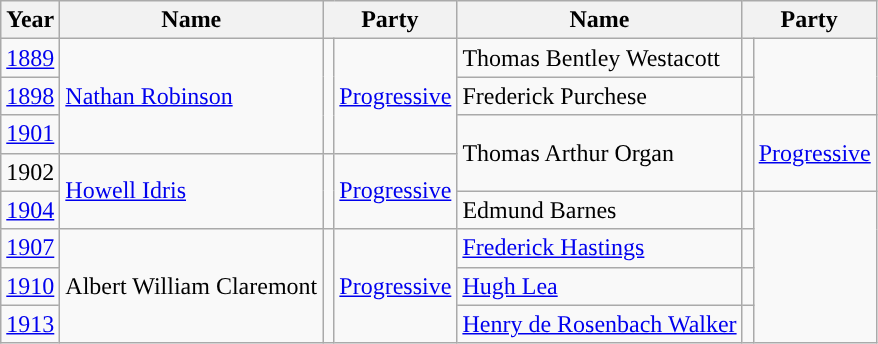<table class="wikitable">
<tr>
<th>Year</th>
<th>Name</th>
<th colspan=2>Party</th>
<th>Name</th>
<th colspan=2>Party</th>
</tr>
<tr>
<td><a href='#'>1889</a></td>
<td rowspan=3><a href='#'>Nathan Robinson</a></td>
<td rowspan=3 style="background-color: "></td>
<td rowspan=3><a href='#'>Progressive</a></td>
<td>Thomas Bentley Westacott</td>
<td></td>
</tr>
<tr>
<td><a href='#'>1898</a></td>
<td>Frederick Purchese</td>
<td></td>
</tr>
<tr>
<td><a href='#'>1901</a></td>
<td rowspan=2>Thomas Arthur Organ</td>
<td rowspan=2 style="background-color: "></td>
<td rowspan=2><a href='#'>Progressive</a></td>
</tr>
<tr>
<td>1902</td>
<td rowspan=2><a href='#'>Howell Idris</a></td>
<td rowspan=2 style="background-color: "></td>
<td rowspan=2><a href='#'>Progressive</a></td>
</tr>
<tr>
<td><a href='#'>1904</a></td>
<td>Edmund Barnes</td>
<td></td>
</tr>
<tr>
<td><a href='#'>1907</a></td>
<td rowspan=3>Albert William Claremont</td>
<td rowspan=3 style="background-color: "></td>
<td rowspan=3><a href='#'>Progressive</a></td>
<td><a href='#'>Frederick Hastings</a></td>
<td></td>
</tr>
<tr>
<td><a href='#'>1910</a></td>
<td><a href='#'>Hugh Lea</a></td>
<td></td>
</tr>
<tr>
<td><a href='#'>1913</a></td>
<td><a href='#'>Henry de Rosenbach Walker</a></td>
<td></td>
</tr>
</table>
